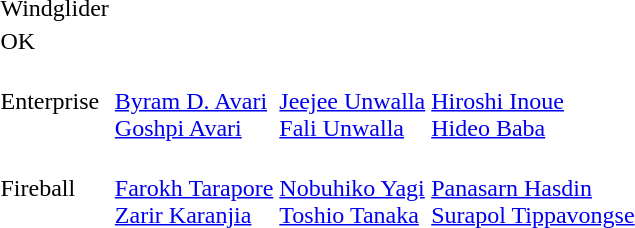<table>
<tr>
<td>Windglider<br></td>
<td></td>
<td></td>
<td></td>
</tr>
<tr>
<td>OK<br></td>
<td></td>
<td></td>
<td></td>
</tr>
<tr>
<td>Enterprise<br></td>
<td><br><a href='#'>Byram D. Avari</a><br><a href='#'>Goshpi Avari</a></td>
<td><br><a href='#'>Jeejee Unwalla</a><br><a href='#'>Fali Unwalla</a></td>
<td><br><a href='#'>Hiroshi Inoue</a><br><a href='#'>Hideo Baba</a></td>
</tr>
<tr>
<td>Fireball<br></td>
<td><br><a href='#'>Farokh Tarapore</a><br><a href='#'>Zarir Karanjia</a></td>
<td><br><a href='#'>Nobuhiko Yagi</a><br><a href='#'>Toshio Tanaka</a></td>
<td><br><a href='#'>Panasarn Hasdin</a><br><a href='#'>Surapol Tippavongse</a></td>
</tr>
</table>
